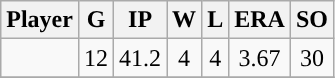<table class="wikitable sortable">
<tr>
<th>Player</th>
<th>G</th>
<th>IP</th>
<th>W</th>
<th>L</th>
<th>ERA</th>
<th>SO</th>
</tr>
<tr align="center">
<td></td>
<td>12</td>
<td>41.2</td>
<td>4</td>
<td>4</td>
<td>3.67</td>
<td>30</td>
</tr>
<tr align="center">
</tr>
</table>
